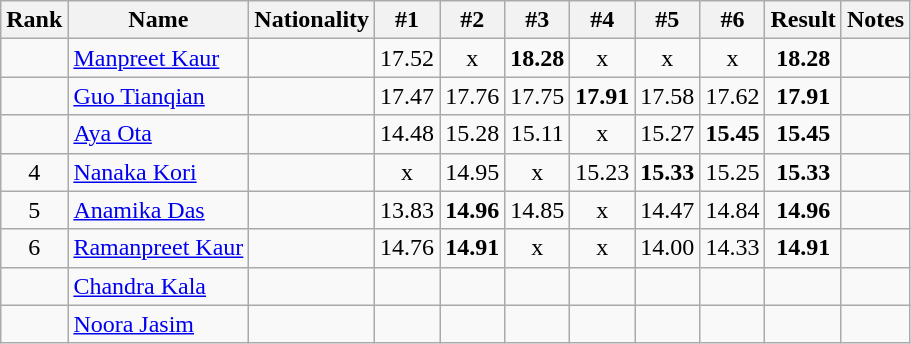<table class="wikitable sortable" style="text-align:center">
<tr>
<th>Rank</th>
<th>Name</th>
<th>Nationality</th>
<th>#1</th>
<th>#2</th>
<th>#3</th>
<th>#4</th>
<th>#5</th>
<th>#6</th>
<th>Result</th>
<th>Notes</th>
</tr>
<tr>
<td></td>
<td align=left><a href='#'>Manpreet Kaur</a></td>
<td align=left></td>
<td>17.52</td>
<td>x</td>
<td><strong>18.28</strong></td>
<td>x</td>
<td>x</td>
<td>x</td>
<td><strong>18.28</strong></td>
<td></td>
</tr>
<tr>
<td></td>
<td align=left><a href='#'>Guo Tianqian</a></td>
<td align=left></td>
<td>17.47</td>
<td>17.76</td>
<td>17.75</td>
<td><strong>17.91</strong></td>
<td>17.58</td>
<td>17.62</td>
<td><strong>17.91</strong></td>
<td></td>
</tr>
<tr>
<td></td>
<td align=left><a href='#'>Aya Ota</a></td>
<td align=left></td>
<td>14.48</td>
<td>15.28</td>
<td>15.11</td>
<td>x</td>
<td>15.27</td>
<td><strong>15.45</strong></td>
<td><strong>15.45</strong></td>
<td></td>
</tr>
<tr>
<td>4</td>
<td align=left><a href='#'>Nanaka Kori</a></td>
<td align=left></td>
<td>x</td>
<td>14.95</td>
<td>x</td>
<td>15.23</td>
<td><strong>15.33</strong></td>
<td>15.25</td>
<td><strong>15.33</strong></td>
<td></td>
</tr>
<tr>
<td>5</td>
<td align=left><a href='#'>Anamika Das</a></td>
<td align=left></td>
<td>13.83</td>
<td><strong>14.96</strong></td>
<td>14.85</td>
<td>x</td>
<td>14.47</td>
<td>14.84</td>
<td><strong>14.96</strong></td>
<td></td>
</tr>
<tr>
<td>6</td>
<td align=left><a href='#'>Ramanpreet Kaur</a></td>
<td align=left></td>
<td>14.76</td>
<td><strong>14.91</strong></td>
<td>x</td>
<td>x</td>
<td>14.00</td>
<td>14.33</td>
<td><strong>14.91</strong></td>
<td></td>
</tr>
<tr>
<td></td>
<td align=left><a href='#'>Chandra Kala</a></td>
<td align=left></td>
<td></td>
<td></td>
<td></td>
<td></td>
<td></td>
<td></td>
<td><strong></strong></td>
<td></td>
</tr>
<tr>
<td></td>
<td align=left><a href='#'>Noora Jasim</a></td>
<td align=left></td>
<td></td>
<td></td>
<td></td>
<td></td>
<td></td>
<td></td>
<td><strong></strong></td>
<td></td>
</tr>
</table>
